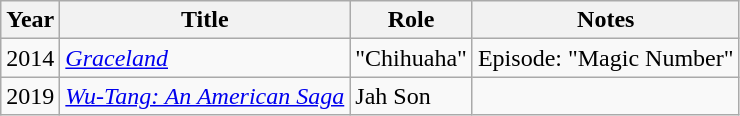<table class="wikitable unsortable">
<tr>
<th>Year</th>
<th>Title</th>
<th>Role</th>
<th>Notes</th>
</tr>
<tr>
<td>2014</td>
<td><em><a href='#'>Graceland</a></em></td>
<td>"Chihuaha"</td>
<td>Episode: "Magic Number"</td>
</tr>
<tr>
<td>2019</td>
<td><em><a href='#'>Wu-Tang: An American Saga</a></em></td>
<td>Jah Son</td>
<td></td>
</tr>
</table>
